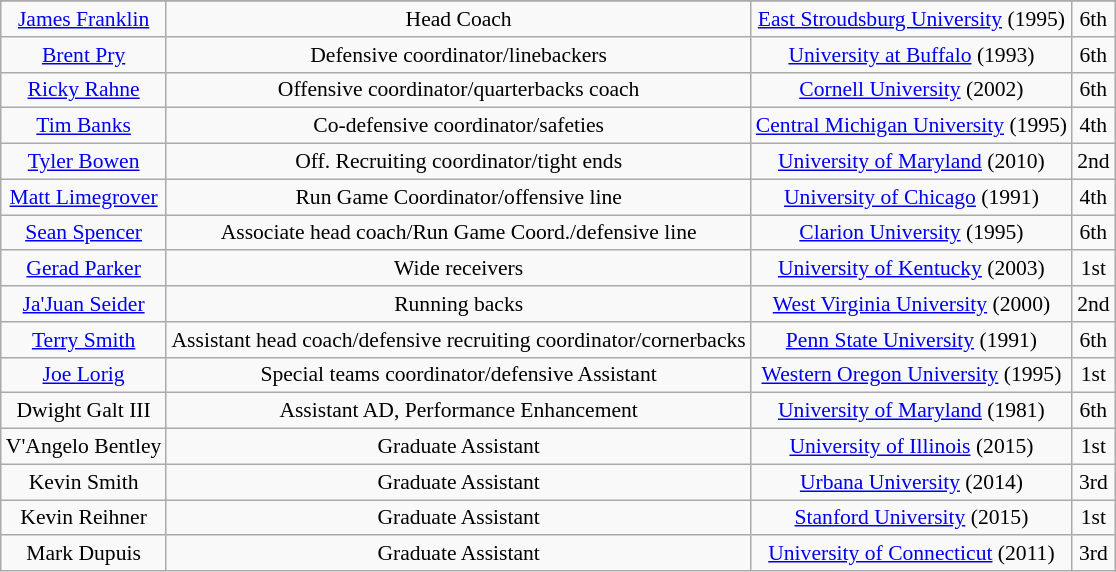<table class="wikitable" border="1" style="font-size:90%;">
<tr>
</tr>
<tr>
<td align=center><a href='#'>James Franklin</a></td>
<td align=center>Head Coach</td>
<td align=center><a href='#'>East Stroudsburg University</a> (1995)</td>
<td align=center>6th</td>
</tr>
<tr>
<td align=center><a href='#'>Brent Pry</a></td>
<td align=center>Defensive coordinator/linebackers</td>
<td align=center><a href='#'>University at Buffalo</a> (1993)</td>
<td align=center>6th</td>
</tr>
<tr>
<td align=center><a href='#'>Ricky Rahne</a></td>
<td align=center>Offensive coordinator/quarterbacks coach</td>
<td align=center><a href='#'>Cornell University</a> (2002)</td>
<td align=center>6th</td>
</tr>
<tr>
<td align=center><a href='#'>Tim Banks</a></td>
<td align=center>Co-defensive coordinator/safeties</td>
<td align=center><a href='#'>Central Michigan University</a> (1995)</td>
<td align=center>4th</td>
</tr>
<tr>
<td align=center><a href='#'>Tyler Bowen</a></td>
<td align=center>Off. Recruiting coordinator/tight ends</td>
<td align=center><a href='#'>University of Maryland</a> (2010)</td>
<td align=center>2nd</td>
</tr>
<tr>
<td align=center><a href='#'>Matt Limegrover</a></td>
<td align=center>Run Game Coordinator/offensive line</td>
<td align=center><a href='#'>University of Chicago</a> (1991)</td>
<td align=center>4th</td>
</tr>
<tr>
<td align=center><a href='#'>Sean Spencer</a></td>
<td align=center>Associate head coach/Run Game Coord./defensive line</td>
<td align=center><a href='#'>Clarion University</a> (1995)</td>
<td align=center>6th</td>
</tr>
<tr>
<td align=center><a href='#'>Gerad Parker</a></td>
<td align=center>Wide receivers</td>
<td align=center><a href='#'>University of Kentucky</a> (2003)</td>
<td align=center>1st</td>
</tr>
<tr>
<td align=center><a href='#'>Ja'Juan Seider</a></td>
<td align=center>Running backs</td>
<td align=center><a href='#'>West Virginia University</a> (2000)</td>
<td align=center>2nd</td>
</tr>
<tr>
<td align=center><a href='#'>Terry Smith</a></td>
<td align=center>Assistant head coach/defensive recruiting coordinator/cornerbacks</td>
<td align=center><a href='#'>Penn State University</a> (1991)</td>
<td align=center>6th</td>
</tr>
<tr>
<td align=center><a href='#'>Joe Lorig</a></td>
<td align=center>Special teams coordinator/defensive Assistant</td>
<td align=center><a href='#'>Western Oregon University</a> (1995)</td>
<td align=center>1st</td>
</tr>
<tr>
<td align=center>Dwight Galt III</td>
<td align=center>Assistant AD, Performance Enhancement</td>
<td align=center><a href='#'>University of Maryland</a> (1981)</td>
<td align=center>6th</td>
</tr>
<tr>
<td align=center>V'Angelo Bentley</td>
<td align=center>Graduate Assistant</td>
<td align=center><a href='#'>University of Illinois</a> (2015)</td>
<td align=center>1st</td>
</tr>
<tr>
<td align=center>Kevin Smith</td>
<td align=center>Graduate Assistant</td>
<td align=center><a href='#'>Urbana University</a> (2014)</td>
<td align=center>3rd</td>
</tr>
<tr>
<td align=center>Kevin Reihner</td>
<td align=center>Graduate Assistant</td>
<td align=center><a href='#'>Stanford University</a> (2015)</td>
<td align=center>1st</td>
</tr>
<tr>
<td align=center>Mark Dupuis</td>
<td align=center>Graduate Assistant</td>
<td align=center><a href='#'>University of Connecticut</a> (2011)</td>
<td align=center>3rd</td>
</tr>
</table>
